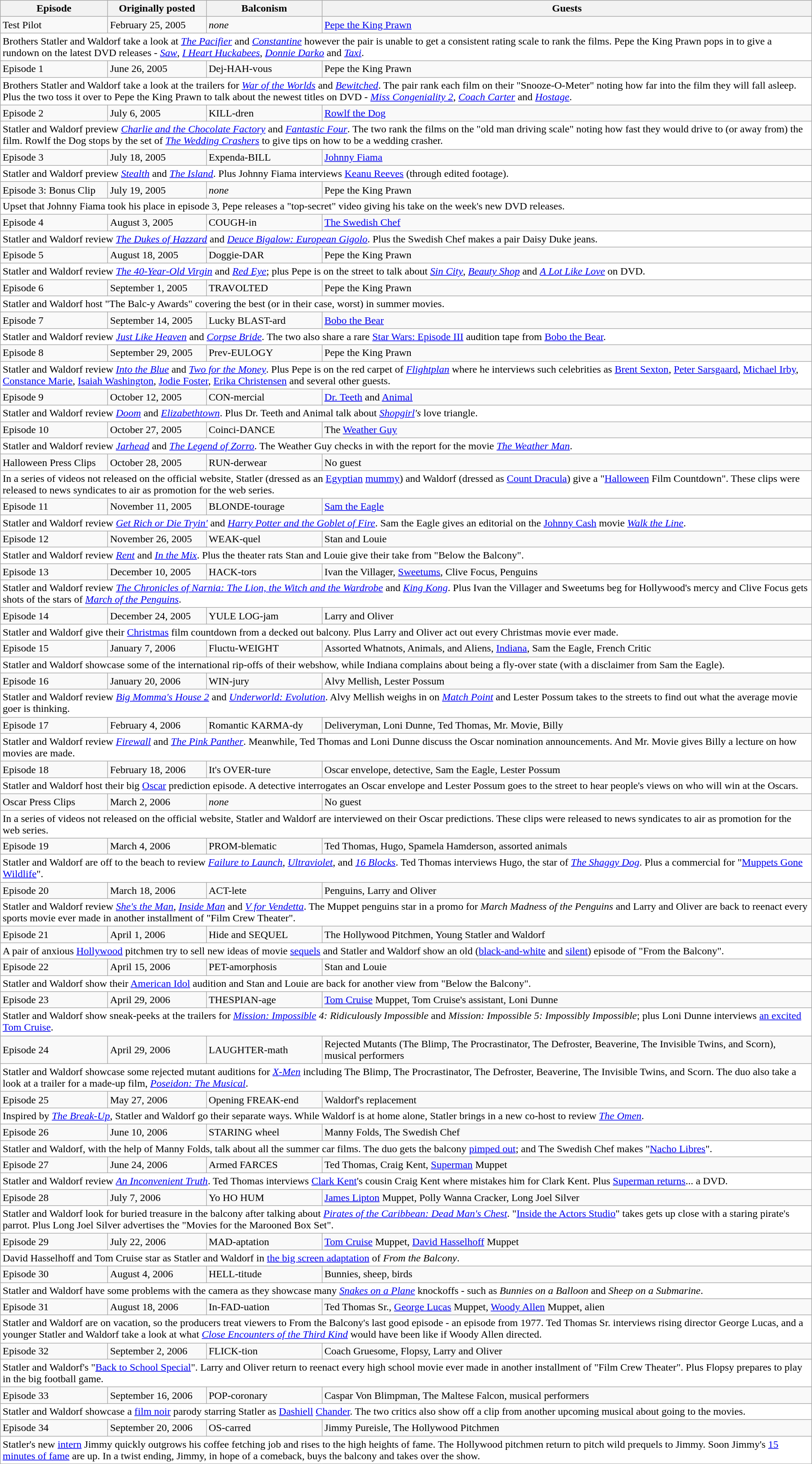<table class="wikitable" style="width:100%;">
<tr>
<th>Episode</th>
<th>Originally posted</th>
<th>Balconism</th>
<th>Guests</th>
</tr>
<tr>
<td>Test Pilot</td>
<td>February 25, 2005</td>
<td><em>none</em></td>
<td><a href='#'>Pepe the King Prawn</a></td>
</tr>
<tr>
<td colspan="4" style="background:#fff;">Brothers Statler and Waldorf take a look at <em><a href='#'>The Pacifier</a></em> and <em><a href='#'>Constantine</a></em> however the pair is unable to get a consistent rating scale to rank the films. Pepe the King Prawn pops in to give a rundown on the latest DVD releases - <em><a href='#'>Saw</a></em>, <em><a href='#'>I Heart Huckabees</a></em>, <em><a href='#'>Donnie Darko</a></em> and <em><a href='#'>Taxi</a></em>.</td>
</tr>
<tr>
<td>Episode 1</td>
<td>June 26, 2005</td>
<td>Dej-HAH-vous</td>
<td>Pepe the King Prawn</td>
</tr>
<tr>
<td colspan="4" style="background:#fff;">Brothers Statler and Waldorf take a look at the trailers for <em><a href='#'>War of the Worlds</a></em> and <em><a href='#'>Bewitched</a></em>. The pair rank each film on their "Snooze-O-Meter" noting how far into the film they will fall asleep. Plus the two toss it over to Pepe the King Prawn to talk about the newest titles on DVD - <em><a href='#'>Miss Congeniality 2</a></em>, <em><a href='#'>Coach Carter</a></em> and <em><a href='#'>Hostage</a></em>.</td>
</tr>
<tr>
<td>Episode 2</td>
<td>July 6, 2005</td>
<td>KILL-dren</td>
<td><a href='#'>Rowlf the Dog</a></td>
</tr>
<tr>
<td colspan="4" style="background:#fff;">Statler and Waldorf preview <em><a href='#'>Charlie and the Chocolate Factory</a></em> and <em><a href='#'>Fantastic Four</a></em>. The two rank the films on the "old man driving scale" noting how fast they would drive to (or away from) the film. Rowlf the Dog stops by the set of <em><a href='#'>The Wedding Crashers</a></em> to give tips on how to be a wedding crasher.</td>
</tr>
<tr>
<td>Episode 3</td>
<td>July 18, 2005</td>
<td>Expenda-BILL</td>
<td><a href='#'>Johnny Fiama</a></td>
</tr>
<tr>
<td colspan="4" style="background:#fff;">Statler and Waldorf preview <em><a href='#'>Stealth</a></em> and <em><a href='#'>The Island</a></em>. Plus Johnny Fiama interviews <a href='#'>Keanu Reeves</a> (through edited footage).</td>
</tr>
<tr>
<td>Episode 3: Bonus Clip</td>
<td>July 19, 2005</td>
<td><em>none</em></td>
<td>Pepe the King Prawn</td>
</tr>
<tr>
<td colspan="4" style="background:#fff;">Upset that Johnny Fiama took his place in episode 3, Pepe releases a "top-secret" video giving his take on the week's new DVD releases.</td>
</tr>
<tr>
<td>Episode 4</td>
<td>August 3, 2005</td>
<td>COUGH-in</td>
<td><a href='#'>The Swedish Chef</a></td>
</tr>
<tr>
<td colspan="4" style="background:#fff;">Statler and Waldorf review <em><a href='#'>The Dukes of Hazzard</a></em> and <em><a href='#'>Deuce Bigalow: European Gigolo</a></em>. Plus the Swedish Chef makes a pair Daisy Duke jeans.</td>
</tr>
<tr>
<td>Episode 5</td>
<td>August 18, 2005</td>
<td>Doggie-DAR</td>
<td>Pepe the King Prawn</td>
</tr>
<tr>
<td colspan="4" style="background:#fff;">Statler and Waldorf review <em><a href='#'>The 40-Year-Old Virgin</a></em> and <em><a href='#'>Red Eye</a></em>; plus Pepe is on the street to talk about <em><a href='#'>Sin City</a></em>, <em><a href='#'>Beauty Shop</a></em> and <em><a href='#'>A Lot Like Love</a></em> on DVD.</td>
</tr>
<tr>
<td>Episode 6</td>
<td>September 1, 2005</td>
<td>TRAVOLTED</td>
<td>Pepe the King Prawn</td>
</tr>
<tr>
<td colspan="4" style="background:#fff;">Statler and Waldorf host "The Balc-y Awards" covering the best (or in their case, worst) in summer movies.</td>
</tr>
<tr>
<td>Episode 7</td>
<td>September 14, 2005</td>
<td>Lucky BLAST-ard</td>
<td><a href='#'>Bobo the Bear</a></td>
</tr>
<tr>
<td colspan="4" style="background:#fff;">Statler and Waldorf review <em><a href='#'>Just Like Heaven</a></em> and <em><a href='#'>Corpse Bride</a></em>. The two also share a rare <a href='#'>Star Wars: Episode III</a> audition tape from <a href='#'>Bobo the Bear</a>.</td>
</tr>
<tr>
<td>Episode 8</td>
<td>September 29, 2005</td>
<td>Prev-EULOGY</td>
<td>Pepe the King Prawn</td>
</tr>
<tr>
<td colspan="4" style="background:#fff;">Statler and Waldorf review <em><a href='#'>Into the Blue</a></em> and <em><a href='#'>Two for the Money</a></em>. Plus Pepe is on the red carpet of <em><a href='#'>Flightplan</a></em> where he interviews such celebrities as <a href='#'>Brent Sexton</a>, <a href='#'>Peter Sarsgaard</a>, <a href='#'>Michael Irby</a>, <a href='#'>Constance Marie</a>, <a href='#'>Isaiah Washington</a>, <a href='#'>Jodie Foster</a>, <a href='#'>Erika Christensen</a> and several other guests.</td>
</tr>
<tr>
<td>Episode 9</td>
<td>October 12, 2005</td>
<td>CON-mercial</td>
<td><a href='#'>Dr. Teeth</a> and <a href='#'>Animal</a></td>
</tr>
<tr>
<td colspan="4" style="background:#fff;">Statler and Waldorf review <em><a href='#'>Doom</a></em> and <em><a href='#'>Elizabethtown</a></em>. Plus Dr. Teeth and Animal talk about <em><a href='#'>Shopgirl</a>'s</em> love triangle.</td>
</tr>
<tr>
<td>Episode 10</td>
<td>October 27, 2005</td>
<td>Coinci-DANCE</td>
<td>The <a href='#'>Weather Guy</a></td>
</tr>
<tr>
<td colspan="4" style="background:#fff;">Statler and Waldorf review <em><a href='#'>Jarhead</a></em> and <em><a href='#'>The Legend of Zorro</a></em>. The Weather Guy checks in with the report for the movie <em><a href='#'>The Weather Man</a></em>.</td>
</tr>
<tr>
<td>Halloween Press Clips</td>
<td>October 28, 2005</td>
<td>RUN-derwear</td>
<td>No guest</td>
</tr>
<tr>
<td colspan="4" style="background:#fff;">In a series of videos not released on the official website, Statler (dressed as an <a href='#'>Egyptian</a> <a href='#'>mummy</a>) and Waldorf (dressed as <a href='#'>Count Dracula</a>) give a "<a href='#'>Halloween</a> Film Countdown". These clips were released to news syndicates to air as promotion for the web series.</td>
</tr>
<tr>
<td>Episode 11</td>
<td>November 11, 2005</td>
<td>BLONDE-tourage</td>
<td><a href='#'>Sam the Eagle</a></td>
</tr>
<tr>
<td colspan="4" style="background:#fff;">Statler and Waldorf review <em><a href='#'>Get Rich or Die Tryin'</a></em> and <em><a href='#'>Harry Potter and the Goblet of Fire</a></em>. Sam the Eagle gives an editorial on the <a href='#'>Johnny Cash</a> movie <em><a href='#'>Walk the Line</a></em>.</td>
</tr>
<tr>
<td>Episode 12</td>
<td>November 26, 2005</td>
<td>WEAK-quel</td>
<td>Stan and Louie</td>
</tr>
<tr>
<td colspan="4" style="background:#fff;">Statler and Waldorf review <em><a href='#'>Rent</a></em> and <em><a href='#'>In the Mix</a></em>. Plus the theater rats Stan and Louie give their take from "Below the Balcony".</td>
</tr>
<tr>
<td>Episode 13</td>
<td>December 10, 2005</td>
<td>HACK-tors</td>
<td>Ivan the Villager, <a href='#'>Sweetums</a>, Clive Focus, Penguins</td>
</tr>
<tr>
<td colspan="4" style="background:#fff;">Statler and Waldorf review <em><a href='#'>The Chronicles of Narnia: The Lion, the Witch and the Wardrobe</a></em> and <em><a href='#'>King Kong</a></em>. Plus Ivan the Villager and Sweetums beg for Hollywood's mercy and Clive Focus gets shots of the stars of <em><a href='#'>March of the Penguins</a></em>.</td>
</tr>
<tr>
<td>Episode 14</td>
<td>December 24, 2005</td>
<td>YULE LOG-jam</td>
<td>Larry and Oliver</td>
</tr>
<tr>
<td colspan="4" style="background:#fff;">Statler and Waldorf give their <a href='#'>Christmas</a> film countdown from a decked out balcony. Plus Larry and Oliver act out every Christmas movie ever made.</td>
</tr>
<tr>
<td>Episode 15</td>
<td>January 7, 2006</td>
<td>Fluctu-WEIGHT</td>
<td>Assorted Whatnots, Animals, and Aliens, <a href='#'>Indiana</a>, Sam the Eagle, French Critic</td>
</tr>
<tr>
<td colspan="4" style="background:#fff;">Statler and Waldorf showcase some of the international rip-offs of their webshow, while Indiana complains about being a fly-over state (with a disclaimer from Sam the Eagle).</td>
</tr>
<tr>
<td>Episode 16</td>
<td>January 20, 2006</td>
<td>WIN-jury</td>
<td>Alvy Mellish, Lester Possum</td>
</tr>
<tr>
<td colspan="4" style="background:#fff;">Statler and Waldorf review <em><a href='#'>Big Momma's House 2</a></em> and <em><a href='#'>Underworld: Evolution</a></em>. Alvy Mellish weighs in on <em><a href='#'>Match Point</a></em> and Lester Possum takes to the streets to find out what the average movie goer is thinking.</td>
</tr>
<tr>
<td>Episode 17</td>
<td>February 4, 2006</td>
<td>Romantic KARMA-dy</td>
<td>Deliveryman, Loni Dunne, Ted Thomas, Mr. Movie, Billy</td>
</tr>
<tr>
<td colspan="4" style="background:#fff;">Statler and Waldorf review <em><a href='#'>Firewall</a></em> and <em><a href='#'>The Pink Panther</a></em>. Meanwhile, Ted Thomas and Loni Dunne discuss the Oscar nomination announcements. And Mr. Movie gives Billy a lecture on how movies are made.</td>
</tr>
<tr>
<td>Episode 18</td>
<td>February 18, 2006</td>
<td>It's OVER-ture</td>
<td>Oscar envelope, detective, Sam the Eagle, Lester Possum</td>
</tr>
<tr>
<td colspan="4" style="background:#fff;">Statler and Waldorf host their big <a href='#'>Oscar</a> prediction episode. A detective interrogates an Oscar envelope and Lester Possum goes to the street to hear people's views on who will win at the Oscars.</td>
</tr>
<tr>
<td>Oscar Press Clips</td>
<td>March 2, 2006</td>
<td><em>none</em></td>
<td>No guest</td>
</tr>
<tr>
<td colspan="4" style="background:#fff;">In a series of videos not released on the official website, Statler and Waldorf are interviewed on their Oscar predictions. These clips were released to news syndicates to air as promotion for the web series.</td>
</tr>
<tr>
<td>Episode 19</td>
<td>March 4, 2006</td>
<td>PROM-blematic</td>
<td>Ted Thomas, Hugo, Spamela Hamderson, assorted animals</td>
</tr>
<tr>
<td colspan="4" style="background:#fff;">Statler and Waldorf are off to the beach to review <em><a href='#'>Failure to Launch</a></em>, <em><a href='#'>Ultraviolet</a></em>, and <em><a href='#'>16 Blocks</a></em>. Ted Thomas interviews Hugo, the star of <em><a href='#'>The Shaggy Dog</a></em>. Plus a commercial for "<a href='#'>Muppets Gone Wildlife</a>".</td>
</tr>
<tr>
<td>Episode 20</td>
<td>March 18, 2006</td>
<td>ACT-lete</td>
<td>Penguins, Larry and Oliver</td>
</tr>
<tr>
<td colspan="4" style="background:#fff;">Statler and Waldorf review <em><a href='#'>She's the Man</a></em>, <em><a href='#'>Inside Man</a></em> and <em><a href='#'>V for Vendetta</a></em>. The Muppet penguins star in a promo for <em>March Madness of the Penguins</em> and Larry and Oliver are back to reenact every sports movie ever made in another installment of "Film Crew Theater".</td>
</tr>
<tr>
<td>Episode 21</td>
<td>April 1, 2006</td>
<td>Hide and SEQUEL</td>
<td>The Hollywood Pitchmen, Young Statler and Waldorf</td>
</tr>
<tr>
<td colspan="4" style="background:#fff;">A pair of anxious <a href='#'>Hollywood</a> pitchmen try to sell new ideas of movie <a href='#'>sequels</a> and Statler and Waldorf show an old (<a href='#'>black-and-white</a> and <a href='#'>silent</a>) episode of "From the Balcony".</td>
</tr>
<tr>
<td>Episode 22</td>
<td>April 15, 2006</td>
<td>PET-amorphosis</td>
<td>Stan and Louie</td>
</tr>
<tr>
<td colspan="4" style="background:#fff;">Statler and Waldorf show their <a href='#'>American Idol</a> audition and Stan and Louie are back for another view from "Below the Balcony".</td>
</tr>
<tr>
<td>Episode 23</td>
<td>April 29, 2006</td>
<td>THESPIAN-age</td>
<td><a href='#'>Tom Cruise</a> Muppet, Tom Cruise's assistant, Loni Dunne</td>
</tr>
<tr>
<td colspan="4" style="background:#fff;">Statler and Waldorf show sneak-peeks at the trailers for <em><a href='#'>Mission: Impossible</a> 4: Ridiculously Impossible</em> and <em>Mission: Impossible 5: Impossibly Impossible</em>; plus Loni Dunne interviews <a href='#'>an excited Tom Cruise</a>.</td>
</tr>
<tr>
<td>Episode 24</td>
<td>April 29, 2006</td>
<td>LAUGHTER-math</td>
<td>Rejected Mutants (The Blimp, The Procrastinator, The Defroster, Beaverine, The Invisible Twins, and Scorn), musical performers</td>
</tr>
<tr>
<td colspan="4" style="background:#fff;">Statler and Waldorf showcase some rejected mutant auditions for <em><a href='#'>X-Men</a></em> including The Blimp, The Procrastinator, The Defroster, Beaverine, The Invisible Twins, and Scorn. The duo also take a look at a trailer for a made-up film, <em><a href='#'>Poseidon: The Musical</a></em>.</td>
</tr>
<tr>
<td>Episode 25</td>
<td>May 27, 2006</td>
<td>Opening FREAK-end</td>
<td>Waldorf's replacement</td>
</tr>
<tr>
<td colspan="4" style="background:#fff;">Inspired by <em><a href='#'>The Break-Up</a></em>, Statler and Waldorf go their separate ways. While Waldorf is at home alone, Statler brings in a new co-host to review <em><a href='#'>The Omen</a></em>.</td>
</tr>
<tr>
<td>Episode 26</td>
<td>June 10, 2006</td>
<td>STARING wheel</td>
<td>Manny Folds, The Swedish Chef</td>
</tr>
<tr>
<td colspan="4" style="background:#fff;">Statler and Waldorf, with the help of Manny Folds, talk about all the summer car films. The duo gets the balcony <a href='#'>pimped out</a>; and The Swedish Chef makes "<a href='#'>Nacho Libres</a>".</td>
</tr>
<tr>
<td>Episode 27</td>
<td>June 24, 2006</td>
<td>Armed FARCES</td>
<td>Ted Thomas, Craig Kent, <a href='#'>Superman</a> Muppet</td>
</tr>
<tr>
<td colspan="4" style="background:#fff;">Statler and Waldorf review <em><a href='#'>An Inconvenient Truth</a></em>. Ted Thomas interviews <a href='#'>Clark Kent</a>'s cousin Craig Kent where mistakes him for Clark Kent. Plus <a href='#'>Superman returns</a>... a DVD.</td>
</tr>
<tr>
<td>Episode 28</td>
<td>July 7, 2006</td>
<td>Yo HO HUM</td>
<td><a href='#'>James Lipton</a> Muppet, Polly Wanna Cracker, Long Joel Silver</td>
</tr>
<tr>
<td colspan="4" style="background:#fff;">Statler and Waldorf look for buried treasure in the balcony after talking about <em><a href='#'>Pirates of the Caribbean: Dead Man's Chest</a></em>. "<a href='#'>Inside the Actors Studio</a>" takes gets up close with a staring pirate's parrot. Plus Long Joel Silver advertises the "Movies for the Marooned Box Set".</td>
</tr>
<tr>
<td>Episode 29</td>
<td>July 22, 2006</td>
<td>MAD-aptation</td>
<td><a href='#'>Tom Cruise</a> Muppet, <a href='#'>David Hasselhoff</a> Muppet</td>
</tr>
<tr>
<td colspan="4" style="background:#fff;">David Hasselhoff and Tom Cruise star as Statler and Waldorf in <a href='#'>the big screen adaptation</a> of <em>From the Balcony</em>.</td>
</tr>
<tr>
<td>Episode 30</td>
<td>August 4, 2006</td>
<td>HELL-titude</td>
<td>Bunnies, sheep, birds</td>
</tr>
<tr>
<td colspan="4" style="background:#fff;">Statler and Waldorf have some problems with the camera as they showcase many <em><a href='#'>Snakes on a Plane</a></em> knockoffs - such as <em>Bunnies on a Balloon</em> and <em>Sheep on a Submarine</em>.</td>
</tr>
<tr>
<td>Episode 31</td>
<td>August 18, 2006</td>
<td>In-FAD-uation</td>
<td>Ted Thomas Sr., <a href='#'>George Lucas</a> Muppet, <a href='#'>Woody Allen</a> Muppet, alien</td>
</tr>
<tr>
<td colspan="4" style="background:#fff;">Statler and Waldorf are on vacation, so the producers treat viewers to From the Balcony's last good episode - an episode from 1977. Ted Thomas Sr. interviews rising director George Lucas, and a younger Statler and Waldorf take a look at what <em><a href='#'>Close Encounters of the Third Kind</a></em> would have been like if Woody Allen directed.</td>
</tr>
<tr>
<td>Episode 32</td>
<td>September 2, 2006</td>
<td>FLICK-tion</td>
<td>Coach Gruesome, Flopsy, Larry and Oliver</td>
</tr>
<tr>
<td colspan="4" style="background:#fff;">Statler and Waldorf's "<a href='#'>Back to School Special</a>". Larry and Oliver return to reenact every high school movie ever made in another installment of "Film Crew Theater". Plus Flopsy prepares to play in the big football game.</td>
</tr>
<tr>
<td>Episode 33</td>
<td>September 16, 2006</td>
<td>POP-coronary</td>
<td>Caspar Von Blimpman, The Maltese Falcon, musical performers</td>
</tr>
<tr>
<td colspan="4" style="background:#fff;">Statler and Waldorf showcase a <a href='#'>film noir</a> parody starring Statler as <a href='#'>Dashiell</a> <a href='#'>Chander</a>. The two critics also show off a clip from another upcoming musical about going to the movies.</td>
</tr>
<tr>
<td>Episode 34</td>
<td>September 20, 2006</td>
<td>OS-carred</td>
<td>Jimmy Pureisle, The Hollywood Pitchmen</td>
</tr>
<tr>
<td colspan="4" style="background:#fff;">Statler's new <a href='#'>intern</a> Jimmy quickly outgrows his coffee fetching job and rises to the high heights of fame. The Hollywood pitchmen return to pitch wild prequels to Jimmy. Soon Jimmy's <a href='#'>15 minutes of fame</a> are up. In a twist ending, Jimmy, in hope of a comeback, buys the balcony and takes over the show.</td>
</tr>
</table>
